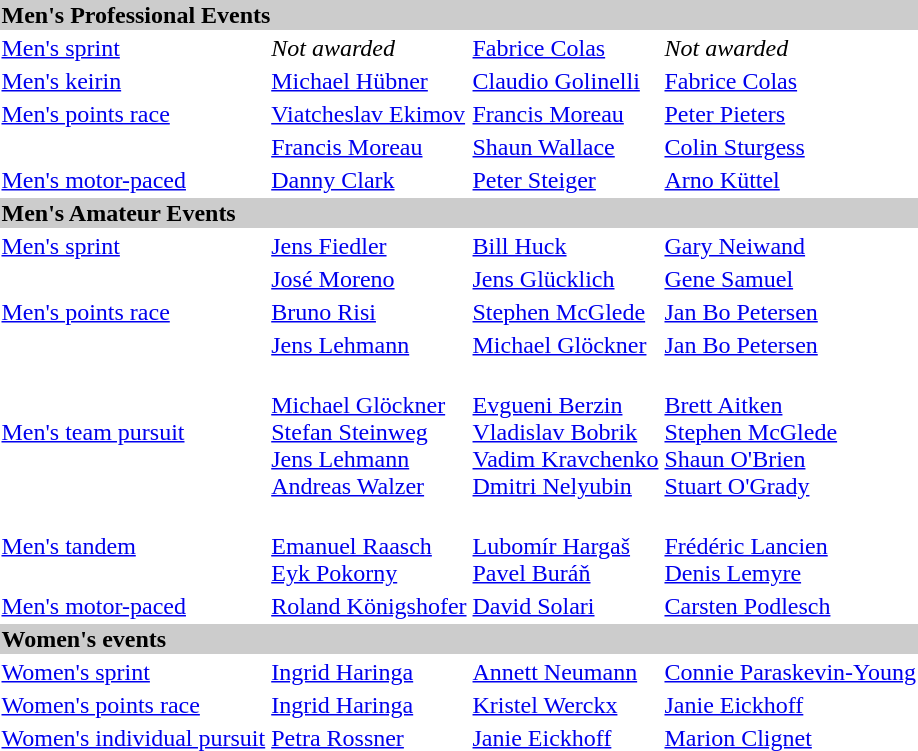<table>
<tr bgcolor="#cccccc">
<td colspan=7><strong>Men's Professional Events</strong></td>
</tr>
<tr>
<td><a href='#'>Men's sprint</a> <br></td>
<td><em>Not awarded</em></td>
<td><a href='#'>Fabrice Colas</a><br></td>
<td><em>Not awarded</em></td>
</tr>
<tr>
<td><a href='#'>Men's keirin</a><br></td>
<td><a href='#'>Michael Hübner</a><br></td>
<td><a href='#'>Claudio Golinelli</a><br></td>
<td><a href='#'>Fabrice Colas</a><br></td>
</tr>
<tr>
<td><a href='#'>Men's points race</a><br></td>
<td><a href='#'>Viatcheslav Ekimov</a><br></td>
<td><a href='#'>Francis Moreau</a><br></td>
<td><a href='#'>Peter Pieters</a><br></td>
</tr>
<tr>
<td><br></td>
<td><a href='#'>Francis Moreau</a><br></td>
<td><a href='#'>Shaun Wallace</a><br></td>
<td><a href='#'>Colin Sturgess</a><br></td>
</tr>
<tr>
<td><a href='#'>Men's motor-paced</a><br></td>
<td><a href='#'>Danny Clark</a><br></td>
<td><a href='#'>Peter Steiger</a><br></td>
<td><a href='#'>Arno Küttel</a><br></td>
</tr>
<tr bgcolor="#cccccc">
<td colspan=7><strong>Men's Amateur Events</strong></td>
</tr>
<tr>
<td><a href='#'>Men's sprint</a> <br></td>
<td><a href='#'>Jens Fiedler</a><br></td>
<td><a href='#'>Bill Huck</a><br></td>
<td><a href='#'>Gary Neiwand</a> <br></td>
</tr>
<tr>
<td><br></td>
<td><a href='#'>José Moreno</a><br></td>
<td><a href='#'>Jens Glücklich</a><br></td>
<td><a href='#'>Gene Samuel</a><br></td>
</tr>
<tr>
<td><a href='#'>Men's points race</a><br></td>
<td><a href='#'>Bruno Risi</a><br></td>
<td><a href='#'>Stephen McGlede</a><br></td>
<td><a href='#'>Jan Bo Petersen</a><br></td>
</tr>
<tr>
<td><br></td>
<td><a href='#'>Jens Lehmann</a><br></td>
<td><a href='#'>Michael Glöckner</a><br></td>
<td><a href='#'>Jan Bo Petersen</a><br></td>
</tr>
<tr>
<td><a href='#'>Men's team pursuit</a><br></td>
<td> <br><a href='#'>Michael Glöckner</a><br>  <a href='#'>Stefan Steinweg</a><br>  <a href='#'>Jens Lehmann</a><br>  <a href='#'>Andreas Walzer</a></td>
<td> <br><a href='#'>Evgueni Berzin</a><br>  <a href='#'>Vladislav Bobrik</a><br>  <a href='#'>Vadim Kravchenko</a><br>  <a href='#'>Dmitri Nelyubin</a></td>
<td> <br>  <a href='#'>Brett Aitken</a><br>  <a href='#'>Stephen McGlede</a><br>  <a href='#'>Shaun O'Brien</a><br>  <a href='#'>Stuart O'Grady</a></td>
</tr>
<tr>
<td><a href='#'>Men's tandem</a><br></td>
<td> <br><a href='#'>Emanuel Raasch</a><br> <a href='#'>Eyk Pokorny</a></td>
<td> <br><a href='#'>Lubomír Hargaš</a><br> <a href='#'>Pavel Buráň</a></td>
<td> <br><a href='#'>Frédéric Lancien</a><br> <a href='#'>Denis Lemyre</a></td>
</tr>
<tr>
<td><a href='#'>Men's motor-paced</a><br></td>
<td><a href='#'>Roland Königshofer</a><br></td>
<td><a href='#'>David Solari</a><br></td>
<td><a href='#'>Carsten Podlesch</a><br></td>
</tr>
<tr bgcolor="#cccccc">
<td colspan=7><strong>Women's events</strong></td>
</tr>
<tr>
<td><a href='#'>Women's sprint</a> <br></td>
<td><a href='#'>Ingrid Haringa</a><br></td>
<td><a href='#'>Annett Neumann</a><br></td>
<td><a href='#'>Connie Paraskevin-Young</a><br></td>
</tr>
<tr>
<td><a href='#'>Women's points race</a><br></td>
<td><a href='#'>Ingrid Haringa</a><br></td>
<td><a href='#'>Kristel Werckx</a><br></td>
<td><a href='#'>Janie Eickhoff</a><br></td>
</tr>
<tr>
<td><a href='#'>Women's individual pursuit</a><br></td>
<td><a href='#'>Petra Rossner</a><br></td>
<td><a href='#'>Janie Eickhoff</a><br></td>
<td><a href='#'>Marion Clignet</a><br></td>
</tr>
</table>
